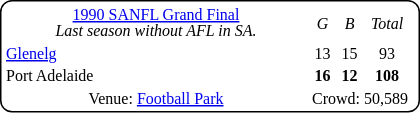<table style="margin-right:4px; margin-top:8px; float:left; border:1px #000 solid; border-radius:8px; background:#fff; font-family:Verdana; font-size:8pt; text-align:center;">
<tr>
<td width=200><a href='#'>1990 SANFL Grand Final</a><br><em>Last season without AFL in SA.</em></td>
<td><em>G</em></td>
<td><em>B</em></td>
<td><em>Total</em></td>
</tr>
<tr>
<td style="text-align:left"><a href='#'>Glenelg</a></td>
<td>13</td>
<td>15</td>
<td>93</td>
</tr>
<tr>
<td style="text-align:left">Port Adelaide</td>
<td><strong>16</strong></td>
<td><strong>12</strong></td>
<td><strong>108</strong></td>
</tr>
<tr>
<td>Venue: <a href='#'>Football Park</a></td>
<td colspan=3>Crowd: 50,589</td>
<td colspan=3></td>
</tr>
</table>
